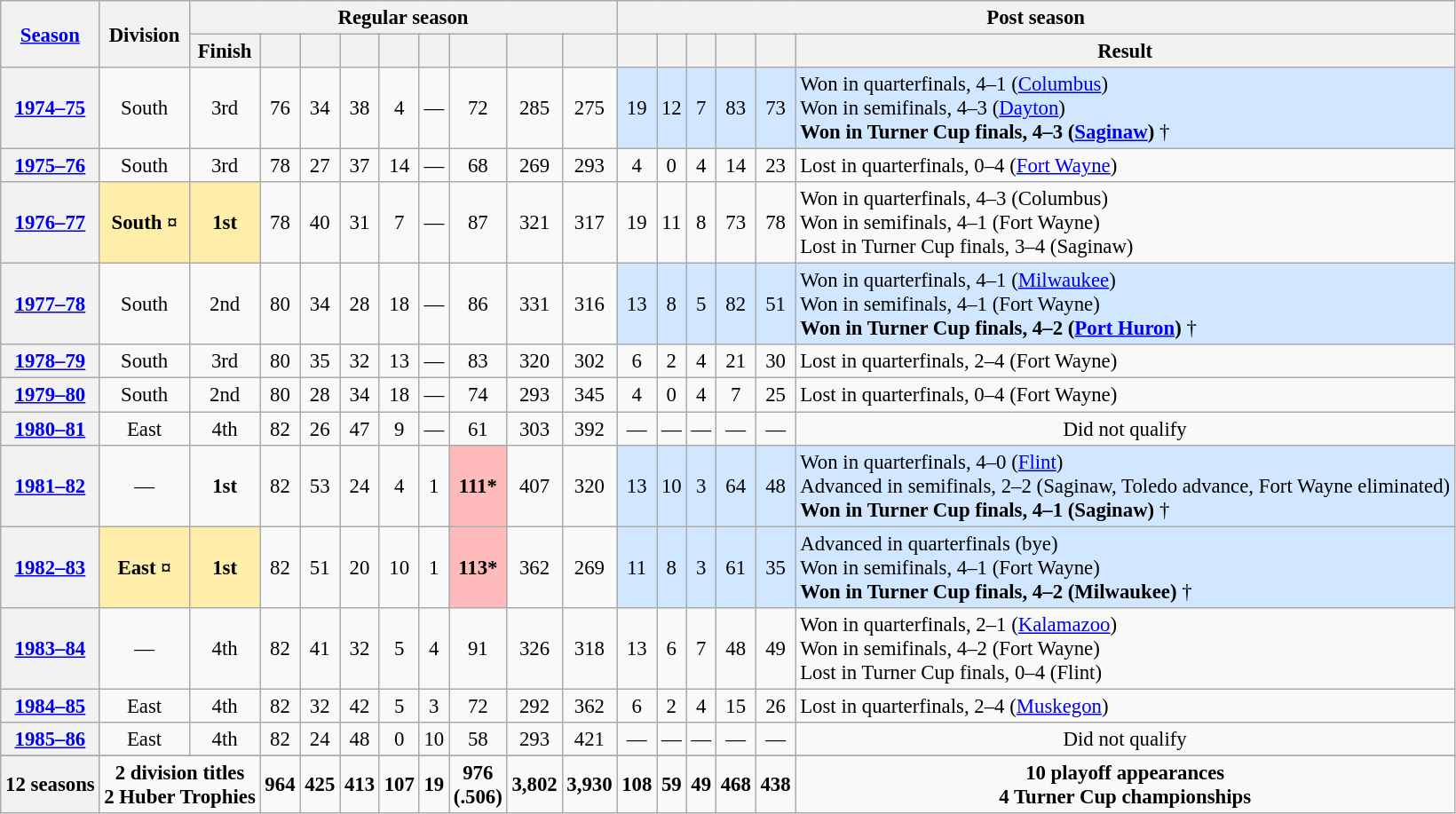<table class="wikitable" style="text-align: center; font-size: 95%">
<tr>
<th rowspan="2"><a href='#'>Season</a></th>
<th rowspan="2">Division</th>
<th colspan="9">Regular season</th>
<th colspan="7">Post season</th>
</tr>
<tr>
<th>Finish</th>
<th></th>
<th></th>
<th></th>
<th></th>
<th></th>
<th></th>
<th></th>
<th></th>
<th></th>
<th></th>
<th></th>
<th></th>
<th></th>
<th>Result</th>
</tr>
<tr>
<th><a href='#'>1974–75</a></th>
<td>South</td>
<td>3rd</td>
<td>76</td>
<td>34</td>
<td>38</td>
<td>4</td>
<td>—</td>
<td>72</td>
<td>285</td>
<td>275</td>
<td style="background: #d0e7ff;">19</td>
<td style="background: #d0e7ff;">12</td>
<td style="background: #d0e7ff;">7</td>
<td style="background: #d0e7ff;">83</td>
<td style="background: #d0e7ff;">73</td>
<td align="left" style="background: #d0e7ff;">Won in quarterfinals, 4–1 (<a href='#'>Columbus</a>)<br>Won in semifinals, 4–3 (<a href='#'>Dayton</a>)<br><strong>Won in Turner Cup finals, 4–3 (<a href='#'>Saginaw</a>)</strong> †</td>
</tr>
<tr>
<th><a href='#'>1975–76</a></th>
<td>South</td>
<td>3rd</td>
<td>78</td>
<td>27</td>
<td>37</td>
<td>14</td>
<td>—</td>
<td>68</td>
<td>269</td>
<td>293</td>
<td>4</td>
<td>0</td>
<td>4</td>
<td>14</td>
<td>23</td>
<td align="left">Lost in quarterfinals, 0–4 (<a href='#'>Fort Wayne</a>)</td>
</tr>
<tr>
<th><a href='#'>1976–77</a></th>
<td bgcolor="#ffeeaa"><strong>South ¤</strong></td>
<td bgcolor="#ffeeaa"><strong>1st</strong></td>
<td>78</td>
<td>40</td>
<td>31</td>
<td>7</td>
<td>—</td>
<td>87</td>
<td>321</td>
<td>317</td>
<td>19</td>
<td>11</td>
<td>8</td>
<td>73</td>
<td>78</td>
<td align="left">Won in quarterfinals, 4–3 (Columbus)<br>Won in semifinals, 4–1 (Fort Wayne)<br>Lost in Turner Cup finals, 3–4 (Saginaw)</td>
</tr>
<tr>
<th><a href='#'>1977–78</a></th>
<td>South</td>
<td>2nd</td>
<td>80</td>
<td>34</td>
<td>28</td>
<td>18</td>
<td>—</td>
<td>86</td>
<td>331</td>
<td>316</td>
<td style="background: #d0e7ff;">13</td>
<td style="background: #d0e7ff;">8</td>
<td style="background: #d0e7ff;">5</td>
<td style="background: #d0e7ff;">82</td>
<td style="background: #d0e7ff;">51</td>
<td align="left" style="background: #d0e7ff;">Won in quarterfinals, 4–1 (<a href='#'>Milwaukee</a>)<br>Won in semifinals, 4–1 (Fort Wayne)<br><strong>Won in Turner Cup finals, 4–2 (<a href='#'>Port Huron</a>)</strong> †</td>
</tr>
<tr>
<th><a href='#'>1978–79</a></th>
<td>South</td>
<td>3rd</td>
<td>80</td>
<td>35</td>
<td>32</td>
<td>13</td>
<td>—</td>
<td>83</td>
<td>320</td>
<td>302</td>
<td>6</td>
<td>2</td>
<td>4</td>
<td>21</td>
<td>30</td>
<td align="left">Lost in quarterfinals, 2–4 (Fort Wayne)</td>
</tr>
<tr>
<th><a href='#'>1979–80</a></th>
<td>South</td>
<td>2nd</td>
<td>80</td>
<td>28</td>
<td>34</td>
<td>18</td>
<td>—</td>
<td>74</td>
<td>293</td>
<td>345</td>
<td>4</td>
<td>0</td>
<td>4</td>
<td>7</td>
<td>25</td>
<td align="left">Lost in quarterfinals, 0–4 (Fort Wayne)</td>
</tr>
<tr>
<th><a href='#'>1980–81</a></th>
<td>East</td>
<td>4th</td>
<td>82</td>
<td>26</td>
<td>47</td>
<td>9</td>
<td>—</td>
<td>61</td>
<td>303</td>
<td>392</td>
<td>—</td>
<td>—</td>
<td>—</td>
<td>—</td>
<td>—</td>
<td>Did not qualify</td>
</tr>
<tr>
<th><a href='#'>1981–82</a></th>
<td>—</td>
<td><strong>1st</strong></td>
<td>82</td>
<td>53</td>
<td>24</td>
<td>4</td>
<td>1</td>
<td style="background: #ffbbbb;"><strong>111*</strong></td>
<td>407</td>
<td>320</td>
<td style="background: #d0e7ff;">13</td>
<td style="background: #d0e7ff;">10</td>
<td style="background: #d0e7ff;">3</td>
<td style="background: #d0e7ff;">64</td>
<td style="background: #d0e7ff;">48</td>
<td align="left" style="background: #d0e7ff;">Won in quarterfinals, 4–0 (<a href='#'>Flint</a>)<br>Advanced in semifinals, 2–2 (Saginaw, Toledo advance, Fort Wayne eliminated)  <br><strong>Won in Turner Cup finals, 4–1 (Saginaw)</strong> †</td>
</tr>
<tr>
<th><a href='#'>1982–83</a></th>
<td style="background: #ffeeaa;"><strong>East ¤</strong></td>
<td style="background: #ffeeaa;"><strong>1st</strong></td>
<td>82</td>
<td>51</td>
<td>20</td>
<td>10</td>
<td>1</td>
<td style="background: #ffbbbb;"><strong>113*</strong></td>
<td>362</td>
<td>269</td>
<td style="background: #d0e7ff;">11</td>
<td style="background: #d0e7ff;">8</td>
<td style="background: #d0e7ff;">3</td>
<td style="background: #d0e7ff;">61</td>
<td style="background: #d0e7ff;">35</td>
<td align="left" style="background: #d0e7ff;">Advanced in quarterfinals (bye)<br>Won in semifinals, 4–1 (Fort Wayne)<br><strong>Won in Turner Cup finals, 4–2 (Milwaukee)</strong> †</td>
</tr>
<tr>
<th><a href='#'>1983–84</a></th>
<td>—</td>
<td>4th</td>
<td>82</td>
<td>41</td>
<td>32</td>
<td>5</td>
<td>4</td>
<td>91</td>
<td>326</td>
<td>318</td>
<td>13</td>
<td>6</td>
<td>7</td>
<td>48</td>
<td>49</td>
<td align="left">Won in quarterfinals, 2–1 (<a href='#'>Kalamazoo</a>)<br>Won in semifinals, 4–2 (Fort Wayne)<br>Lost in Turner Cup finals, 0–4 (Flint)</td>
</tr>
<tr>
<th><a href='#'>1984–85</a></th>
<td>East</td>
<td>4th</td>
<td>82</td>
<td>32</td>
<td>42</td>
<td>5</td>
<td>3</td>
<td>72</td>
<td>292</td>
<td>362</td>
<td>6</td>
<td>2</td>
<td>4</td>
<td>15</td>
<td>26</td>
<td align="left">Lost in quarterfinals, 2–4 (<a href='#'>Muskegon</a>)</td>
</tr>
<tr>
<th><a href='#'>1985–86</a></th>
<td>East</td>
<td>4th</td>
<td>82</td>
<td>24</td>
<td>48</td>
<td>0</td>
<td>10</td>
<td>58</td>
<td>293</td>
<td>421</td>
<td>—</td>
<td>—</td>
<td>—</td>
<td>—</td>
<td>—</td>
<td>Did not qualify</td>
</tr>
<tr ->
</tr>
<tr>
<th colspan="1">12 seasons</th>
<td colspan="2"><strong>2 division titles<br>2 Huber Trophies</strong></td>
<td><strong>964</strong></td>
<td><strong>425</strong></td>
<td><strong>413</strong></td>
<td><strong>107</strong></td>
<td><strong>19</strong></td>
<td><strong>976<br>(.506)</strong></td>
<td><strong>3,802</strong></td>
<td><strong>3,930</strong></td>
<td><strong>108</strong></td>
<td><strong>59</strong></td>
<td><strong>49</strong></td>
<td><strong>468</strong></td>
<td><strong>438</strong></td>
<td><strong>10 playoff appearances<br>4 Turner Cup championships</strong></td>
</tr>
</table>
